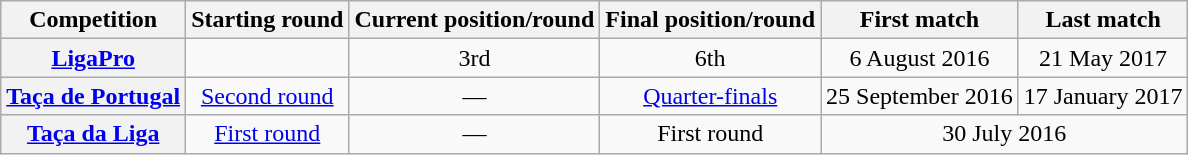<table class="wikitable plainrowheaders" style="text-align:center;">
<tr>
<th scope=col>Competition</th>
<th scope=col>Starting round</th>
<th scope=col>Current position/round</th>
<th scope=col>Final position/round</th>
<th scope=col>First match</th>
<th scope=col>Last match</th>
</tr>
<tr>
<th scope=row align=left><a href='#'>LigaPro</a></th>
<td></td>
<td>3rd</td>
<td>6th</td>
<td>6 August 2016</td>
<td>21 May 2017</td>
</tr>
<tr>
<th scope=row align=left><a href='#'>Taça de Portugal</a></th>
<td><a href='#'>Second round</a></td>
<td>—</td>
<td><a href='#'>Quarter-finals</a></td>
<td>25 September 2016</td>
<td>17 January 2017</td>
</tr>
<tr>
<th scope=row align=left><a href='#'>Taça da Liga</a></th>
<td><a href='#'>First round</a></td>
<td>—</td>
<td>First round</td>
<td colspan="2">30 July 2016</td>
</tr>
</table>
